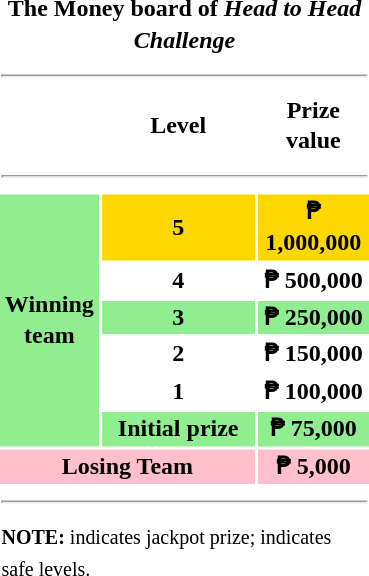<table class="toccolours" style="width: 20em; float:right; margin-left:1em; font-size:100%; line-height:1.3em; width:250px;">
<tr>
<th colspan="3">The Money board of <em>Head to Head Challenge</em></th>
</tr>
<tr>
<td colspan="3"><hr></td>
</tr>
<tr>
<th></th>
<th width="100">Level</th>
<th>Prize value</th>
</tr>
<tr>
<td colspan="3"><hr></td>
</tr>
<tr>
<th rowspan="6" style="background:lightgreen;">Winning<br>team</th>
<th style="background:gold;">5</th>
<th style="background:gold;">₱ 1,000,000</th>
</tr>
<tr>
<th>4</th>
<th>₱ 500,000</th>
</tr>
<tr style="background:lightgreen;">
<th>3</th>
<th>₱ 250,000</th>
</tr>
<tr>
<th>2</th>
<th>₱ 150,000</th>
</tr>
<tr>
<th>1</th>
<th>₱ 100,000</th>
</tr>
<tr style="background:lightgreen;">
<th>Initial prize</th>
<th>₱ 75,000</th>
</tr>
<tr style="background:pink;">
<th colspan="2">Losing Team</th>
<th>₱ 5,000</th>
</tr>
<tr>
<td colspan="3"><hr></td>
</tr>
<tr>
<td colspan="3"><small><strong>NOTE:</strong>  indicates jackpot prize;  indicates safe levels.</small></td>
</tr>
<tr>
</tr>
</table>
